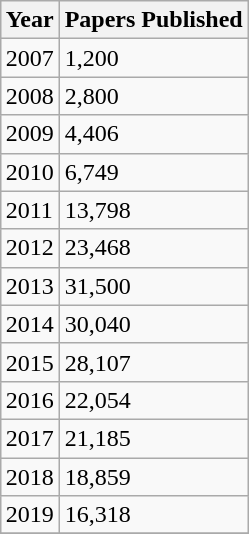<table class="wikitable" align="right">
<tr>
<th>Year</th>
<th>Papers Published</th>
</tr>
<tr>
<td>2007</td>
<td>1,200</td>
</tr>
<tr>
<td>2008</td>
<td>2,800</td>
</tr>
<tr>
<td>2009</td>
<td>4,406</td>
</tr>
<tr>
<td>2010</td>
<td>6,749</td>
</tr>
<tr>
<td>2011</td>
<td>13,798</td>
</tr>
<tr>
<td>2012</td>
<td>23,468</td>
</tr>
<tr>
<td>2013</td>
<td>31,500</td>
</tr>
<tr>
<td>2014</td>
<td>30,040</td>
</tr>
<tr>
<td>2015</td>
<td>28,107</td>
</tr>
<tr>
<td>2016</td>
<td>22,054</td>
</tr>
<tr>
<td>2017</td>
<td>21,185</td>
</tr>
<tr>
<td>2018</td>
<td>18,859</td>
</tr>
<tr>
<td>2019</td>
<td>16,318</td>
</tr>
<tr>
</tr>
</table>
